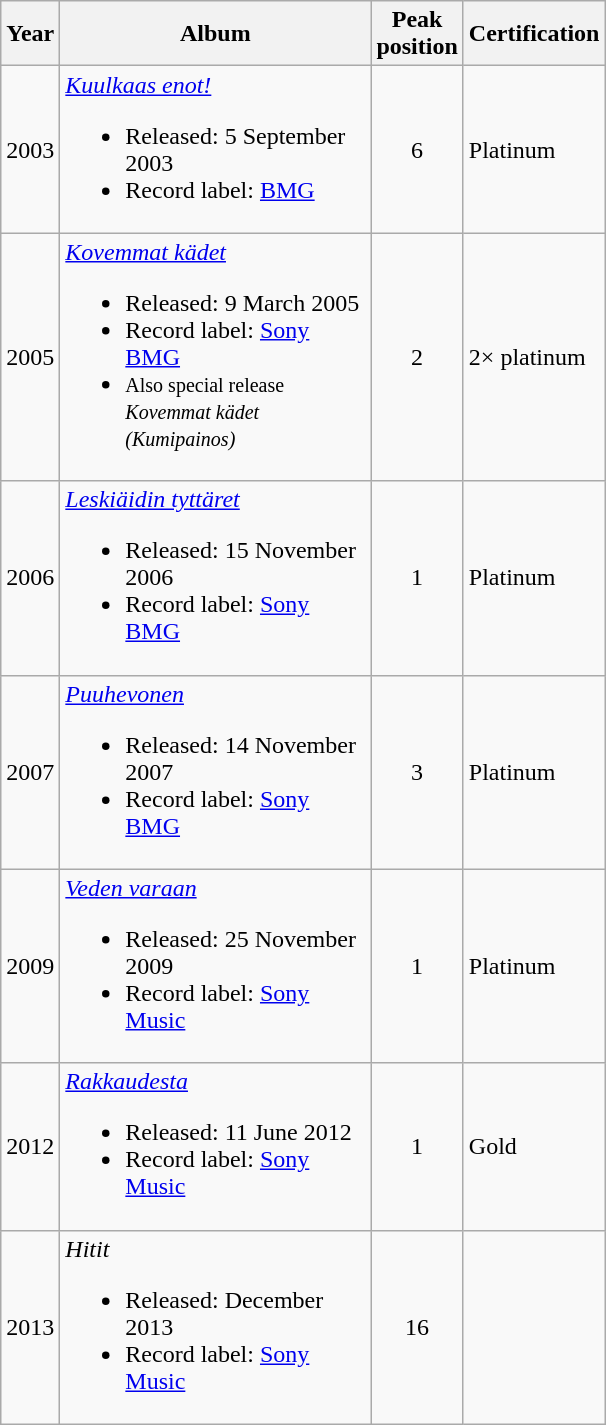<table class="wikitable">
<tr>
<th>Year</th>
<th style="width:200px;">Album</th>
<th>Peak<br>position</th>
<th>Certification</th>
</tr>
<tr>
<td style="text-align:center;">2003</td>
<td><em><a href='#'>Kuulkaas enot!</a></em><br><ul><li>Released: 5 September 2003</li><li>Record label: <a href='#'>BMG</a></li></ul></td>
<td style="text-align:center;">6</td>
<td>Platinum</td>
</tr>
<tr>
<td style="text-align:center;">2005</td>
<td><em><a href='#'>Kovemmat kädet</a></em><br><ul><li>Released: 9 March 2005</li><li>Record label: <a href='#'>Sony BMG</a></li><li><small>Also special release <br><em>Kovemmat kädet (Kumipainos)</em> </small></li></ul></td>
<td style="text-align:center;">2</td>
<td>2× platinum</td>
</tr>
<tr>
<td style="text-align:center;">2006</td>
<td><em><a href='#'>Leskiäidin tyttäret</a></em><br><ul><li>Released: 15 November 2006</li><li>Record label: <a href='#'>Sony BMG</a></li></ul></td>
<td style="text-align:center;">1</td>
<td>Platinum</td>
</tr>
<tr>
<td style="text-align:center;">2007</td>
<td><em><a href='#'>Puuhevonen</a></em><br><ul><li>Released: 14 November 2007</li><li>Record label: <a href='#'>Sony BMG</a></li></ul></td>
<td style="text-align:center;">3</td>
<td>Platinum</td>
</tr>
<tr>
<td style="text-align:center;">2009</td>
<td><em><a href='#'>Veden varaan</a></em><br><ul><li>Released: 25 November 2009</li><li>Record label: <a href='#'>Sony Music</a></li></ul></td>
<td style="text-align:center;">1</td>
<td>Platinum</td>
</tr>
<tr>
<td style="text-align:center;">2012</td>
<td><em><a href='#'>Rakkaudesta</a></em><br><ul><li>Released: 11 June 2012</li><li>Record label: <a href='#'>Sony Music</a></li></ul></td>
<td style="text-align:center;">1</td>
<td>Gold</td>
</tr>
<tr>
<td style="text-align:center;">2013</td>
<td><em>Hitit</em><br><ul><li>Released: December 2013</li><li>Record label: <a href='#'>Sony Music</a></li></ul></td>
<td style="text-align:center;">16</td>
<td></td>
</tr>
</table>
